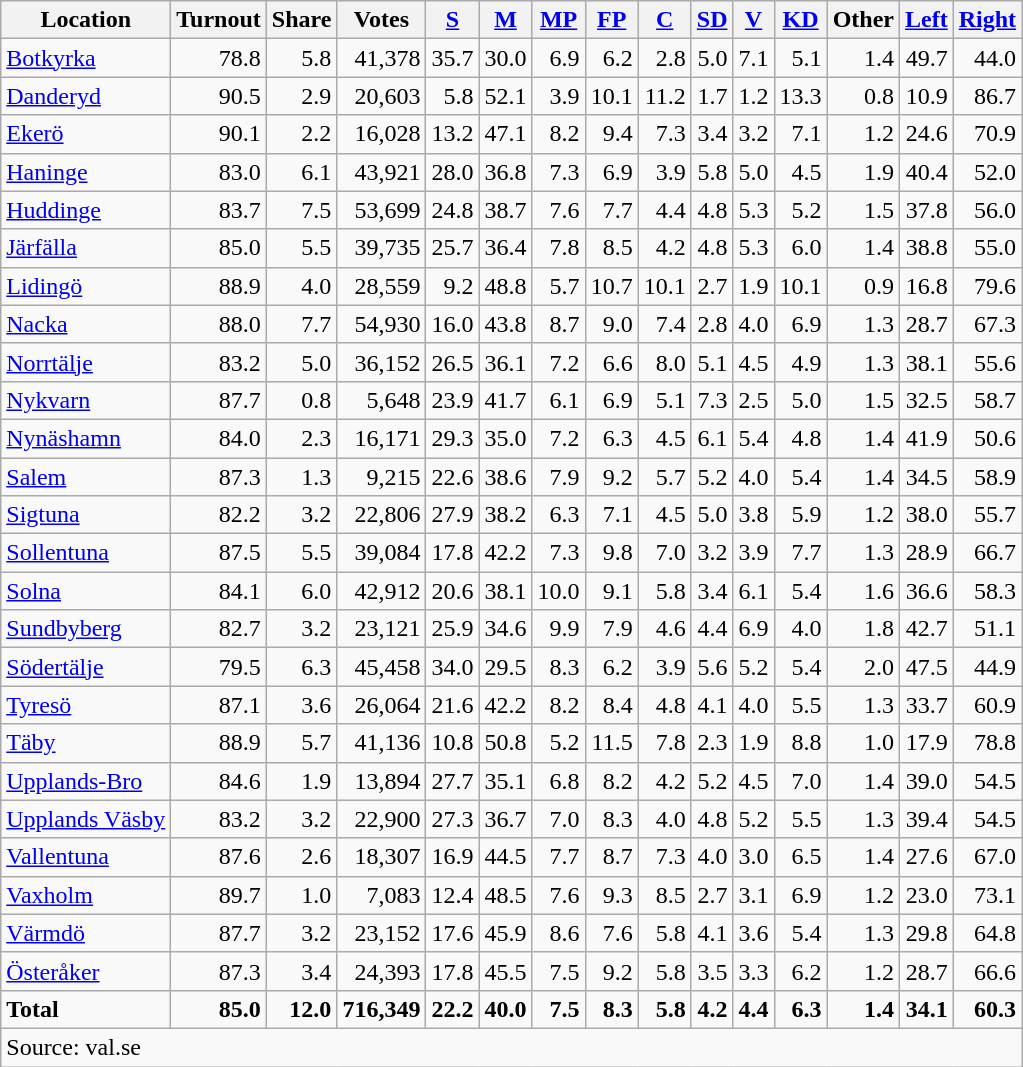<table class="wikitable sortable" style=text-align:right>
<tr>
<th>Location</th>
<th>Turnout</th>
<th>Share</th>
<th>Votes</th>
<th><a href='#'>S</a></th>
<th><a href='#'>M</a></th>
<th><a href='#'>MP</a></th>
<th><a href='#'>FP</a></th>
<th><a href='#'>C</a></th>
<th><a href='#'>SD</a></th>
<th><a href='#'>V</a></th>
<th><a href='#'>KD</a></th>
<th>Other</th>
<th><a href='#'>Left</a></th>
<th><a href='#'>Right</a></th>
</tr>
<tr>
<td align=left><a href='#'>Botkyrka</a></td>
<td>78.8</td>
<td>5.8</td>
<td>41,378</td>
<td>35.7</td>
<td>30.0</td>
<td>6.9</td>
<td>6.2</td>
<td>2.8</td>
<td>5.0</td>
<td>7.1</td>
<td>5.1</td>
<td>1.4</td>
<td>49.7</td>
<td>44.0</td>
</tr>
<tr>
<td align=left><a href='#'>Danderyd</a></td>
<td>90.5</td>
<td>2.9</td>
<td>20,603</td>
<td>5.8</td>
<td>52.1</td>
<td>3.9</td>
<td>10.1</td>
<td>11.2</td>
<td>1.7</td>
<td>1.2</td>
<td>13.3</td>
<td>0.8</td>
<td>10.9</td>
<td>86.7</td>
</tr>
<tr>
<td align=left><a href='#'>Ekerö</a></td>
<td>90.1</td>
<td>2.2</td>
<td>16,028</td>
<td>13.2</td>
<td>47.1</td>
<td>8.2</td>
<td>9.4</td>
<td>7.3</td>
<td>3.4</td>
<td>3.2</td>
<td>7.1</td>
<td>1.2</td>
<td>24.6</td>
<td>70.9</td>
</tr>
<tr>
<td align=left><a href='#'>Haninge</a></td>
<td>83.0</td>
<td>6.1</td>
<td>43,921</td>
<td>28.0</td>
<td>36.8</td>
<td>7.3</td>
<td>6.9</td>
<td>3.9</td>
<td>5.8</td>
<td>5.0</td>
<td>4.5</td>
<td>1.9</td>
<td>40.4</td>
<td>52.0</td>
</tr>
<tr>
<td align=left><a href='#'>Huddinge</a></td>
<td>83.7</td>
<td>7.5</td>
<td>53,699</td>
<td>24.8</td>
<td>38.7</td>
<td>7.6</td>
<td>7.7</td>
<td>4.4</td>
<td>4.8</td>
<td>5.3</td>
<td>5.2</td>
<td>1.5</td>
<td>37.8</td>
<td>56.0</td>
</tr>
<tr>
<td align=left><a href='#'>Järfälla</a></td>
<td>85.0</td>
<td>5.5</td>
<td>39,735</td>
<td>25.7</td>
<td>36.4</td>
<td>7.8</td>
<td>8.5</td>
<td>4.2</td>
<td>4.8</td>
<td>5.3</td>
<td>6.0</td>
<td>1.4</td>
<td>38.8</td>
<td>55.0</td>
</tr>
<tr>
<td align=left><a href='#'>Lidingö</a></td>
<td>88.9</td>
<td>4.0</td>
<td>28,559</td>
<td>9.2</td>
<td>48.8</td>
<td>5.7</td>
<td>10.7</td>
<td>10.1</td>
<td>2.7</td>
<td>1.9</td>
<td>10.1</td>
<td>0.9</td>
<td>16.8</td>
<td>79.6</td>
</tr>
<tr>
<td align=left><a href='#'>Nacka</a></td>
<td>88.0</td>
<td>7.7</td>
<td>54,930</td>
<td>16.0</td>
<td>43.8</td>
<td>8.7</td>
<td>9.0</td>
<td>7.4</td>
<td>2.8</td>
<td>4.0</td>
<td>6.9</td>
<td>1.3</td>
<td>28.7</td>
<td>67.3</td>
</tr>
<tr>
<td align=left><a href='#'>Norrtälje</a></td>
<td>83.2</td>
<td>5.0</td>
<td>36,152</td>
<td>26.5</td>
<td>36.1</td>
<td>7.2</td>
<td>6.6</td>
<td>8.0</td>
<td>5.1</td>
<td>4.5</td>
<td>4.9</td>
<td>1.3</td>
<td>38.1</td>
<td>55.6</td>
</tr>
<tr>
<td align=left><a href='#'>Nykvarn</a></td>
<td>87.7</td>
<td>0.8</td>
<td>5,648</td>
<td>23.9</td>
<td>41.7</td>
<td>6.1</td>
<td>6.9</td>
<td>5.1</td>
<td>7.3</td>
<td>2.5</td>
<td>5.0</td>
<td>1.5</td>
<td>32.5</td>
<td>58.7</td>
</tr>
<tr>
<td align=left><a href='#'>Nynäshamn</a></td>
<td>84.0</td>
<td>2.3</td>
<td>16,171</td>
<td>29.3</td>
<td>35.0</td>
<td>7.2</td>
<td>6.3</td>
<td>4.5</td>
<td>6.1</td>
<td>5.4</td>
<td>4.8</td>
<td>1.4</td>
<td>41.9</td>
<td>50.6</td>
</tr>
<tr>
<td align=left><a href='#'>Salem</a></td>
<td>87.3</td>
<td>1.3</td>
<td>9,215</td>
<td>22.6</td>
<td>38.6</td>
<td>7.9</td>
<td>9.2</td>
<td>5.7</td>
<td>5.2</td>
<td>4.0</td>
<td>5.4</td>
<td>1.4</td>
<td>34.5</td>
<td>58.9</td>
</tr>
<tr>
<td align=left><a href='#'>Sigtuna</a></td>
<td>82.2</td>
<td>3.2</td>
<td>22,806</td>
<td>27.9</td>
<td>38.2</td>
<td>6.3</td>
<td>7.1</td>
<td>4.5</td>
<td>5.0</td>
<td>3.8</td>
<td>5.9</td>
<td>1.2</td>
<td>38.0</td>
<td>55.7</td>
</tr>
<tr>
<td align=left><a href='#'>Sollentuna</a></td>
<td>87.5</td>
<td>5.5</td>
<td>39,084</td>
<td>17.8</td>
<td>42.2</td>
<td>7.3</td>
<td>9.8</td>
<td>7.0</td>
<td>3.2</td>
<td>3.9</td>
<td>7.7</td>
<td>1.3</td>
<td>28.9</td>
<td>66.7</td>
</tr>
<tr>
<td align=left><a href='#'>Solna</a></td>
<td>84.1</td>
<td>6.0</td>
<td>42,912</td>
<td>20.6</td>
<td>38.1</td>
<td>10.0</td>
<td>9.1</td>
<td>5.8</td>
<td>3.4</td>
<td>6.1</td>
<td>5.4</td>
<td>1.6</td>
<td>36.6</td>
<td>58.3</td>
</tr>
<tr>
<td align=left><a href='#'>Sundbyberg</a></td>
<td>82.7</td>
<td>3.2</td>
<td>23,121</td>
<td>25.9</td>
<td>34.6</td>
<td>9.9</td>
<td>7.9</td>
<td>4.6</td>
<td>4.4</td>
<td>6.9</td>
<td>4.0</td>
<td>1.8</td>
<td>42.7</td>
<td>51.1</td>
</tr>
<tr>
<td align=left><a href='#'>Södertälje</a></td>
<td>79.5</td>
<td>6.3</td>
<td>45,458</td>
<td>34.0</td>
<td>29.5</td>
<td>8.3</td>
<td>6.2</td>
<td>3.9</td>
<td>5.6</td>
<td>5.2</td>
<td>5.4</td>
<td>2.0</td>
<td>47.5</td>
<td>44.9</td>
</tr>
<tr>
<td align=left><a href='#'>Tyresö</a></td>
<td>87.1</td>
<td>3.6</td>
<td>26,064</td>
<td>21.6</td>
<td>42.2</td>
<td>8.2</td>
<td>8.4</td>
<td>4.8</td>
<td>4.1</td>
<td>4.0</td>
<td>5.5</td>
<td>1.3</td>
<td>33.7</td>
<td>60.9</td>
</tr>
<tr>
<td align=left><a href='#'>Täby</a></td>
<td>88.9</td>
<td>5.7</td>
<td>41,136</td>
<td>10.8</td>
<td>50.8</td>
<td>5.2</td>
<td>11.5</td>
<td>7.8</td>
<td>2.3</td>
<td>1.9</td>
<td>8.8</td>
<td>1.0</td>
<td>17.9</td>
<td>78.8</td>
</tr>
<tr>
<td align=left><a href='#'>Upplands-Bro</a></td>
<td>84.6</td>
<td>1.9</td>
<td>13,894</td>
<td>27.7</td>
<td>35.1</td>
<td>6.8</td>
<td>8.2</td>
<td>4.2</td>
<td>5.2</td>
<td>4.5</td>
<td>7.0</td>
<td>1.4</td>
<td>39.0</td>
<td>54.5</td>
</tr>
<tr>
<td align=left><a href='#'>Upplands Väsby</a></td>
<td>83.2</td>
<td>3.2</td>
<td>22,900</td>
<td>27.3</td>
<td>36.7</td>
<td>7.0</td>
<td>8.3</td>
<td>4.0</td>
<td>4.8</td>
<td>5.2</td>
<td>5.5</td>
<td>1.3</td>
<td>39.4</td>
<td>54.5</td>
</tr>
<tr>
<td align=left><a href='#'>Vallentuna</a></td>
<td>87.6</td>
<td>2.6</td>
<td>18,307</td>
<td>16.9</td>
<td>44.5</td>
<td>7.7</td>
<td>8.7</td>
<td>7.3</td>
<td>4.0</td>
<td>3.0</td>
<td>6.5</td>
<td>1.4</td>
<td>27.6</td>
<td>67.0</td>
</tr>
<tr>
<td align=left><a href='#'>Vaxholm</a></td>
<td>89.7</td>
<td>1.0</td>
<td>7,083</td>
<td>12.4</td>
<td>48.5</td>
<td>7.6</td>
<td>9.3</td>
<td>8.5</td>
<td>2.7</td>
<td>3.1</td>
<td>6.9</td>
<td>1.2</td>
<td>23.0</td>
<td>73.1</td>
</tr>
<tr>
<td align=left><a href='#'>Värmdö</a></td>
<td>87.7</td>
<td>3.2</td>
<td>23,152</td>
<td>17.6</td>
<td>45.9</td>
<td>8.6</td>
<td>7.6</td>
<td>5.8</td>
<td>4.1</td>
<td>3.6</td>
<td>5.4</td>
<td>1.3</td>
<td>29.8</td>
<td>64.8</td>
</tr>
<tr>
<td align=left><a href='#'>Österåker</a></td>
<td>87.3</td>
<td>3.4</td>
<td>24,393</td>
<td>17.8</td>
<td>45.5</td>
<td>7.5</td>
<td>9.2</td>
<td>5.8</td>
<td>3.5</td>
<td>3.3</td>
<td>6.2</td>
<td>1.2</td>
<td>28.7</td>
<td>66.6</td>
</tr>
<tr>
<td align=left><strong>Total</strong></td>
<td><strong>85.0</strong></td>
<td><strong>12.0</strong></td>
<td><strong>716,349</strong></td>
<td><strong>22.2</strong></td>
<td><strong>40.0</strong></td>
<td><strong>7.5</strong></td>
<td><strong>8.3</strong></td>
<td><strong>5.8</strong></td>
<td><strong>4.2</strong></td>
<td><strong>4.4</strong></td>
<td><strong>6.3</strong></td>
<td><strong>1.4</strong></td>
<td><strong>34.1</strong></td>
<td><strong>60.3</strong></td>
</tr>
<tr>
<td align=left colspan=15>Source: val.se </td>
</tr>
</table>
